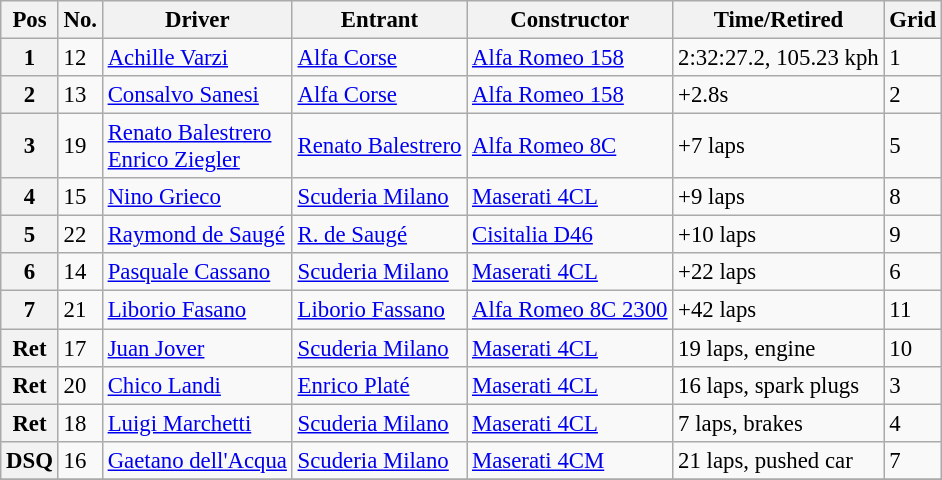<table class="wikitable" style="font-size: 95%;">
<tr>
<th>Pos</th>
<th>No.</th>
<th>Driver</th>
<th>Entrant</th>
<th>Constructor</th>
<th>Time/Retired</th>
<th>Grid</th>
</tr>
<tr>
<th>1</th>
<td>12</td>
<td> <a href='#'>Achille Varzi</a></td>
<td><a href='#'>Alfa Corse</a></td>
<td><a href='#'>Alfa Romeo 158</a></td>
<td>2:32:27.2, 105.23 kph</td>
<td>1</td>
</tr>
<tr>
<th>2</th>
<td>13</td>
<td> <a href='#'>Consalvo Sanesi</a></td>
<td><a href='#'>Alfa Corse</a></td>
<td><a href='#'>Alfa Romeo 158</a></td>
<td>+2.8s</td>
<td>2</td>
</tr>
<tr>
<th>3</th>
<td>19</td>
<td> <a href='#'>Renato Balestrero</a><br> <a href='#'>Enrico Ziegler</a></td>
<td><a href='#'>Renato Balestrero</a></td>
<td><a href='#'>Alfa Romeo 8C</a></td>
<td>+7 laps</td>
<td>5</td>
</tr>
<tr>
<th>4</th>
<td>15</td>
<td> <a href='#'>Nino Grieco</a></td>
<td><a href='#'>Scuderia Milano</a></td>
<td><a href='#'>Maserati 4CL</a></td>
<td>+9 laps</td>
<td>8</td>
</tr>
<tr>
<th>5</th>
<td>22</td>
<td> <a href='#'>Raymond de Saugé</a></td>
<td><a href='#'>R. de Saugé</a></td>
<td><a href='#'>Cisitalia D46</a></td>
<td>+10 laps</td>
<td>9</td>
</tr>
<tr>
<th>6</th>
<td>14</td>
<td> <a href='#'>Pasquale Cassano</a></td>
<td><a href='#'>Scuderia Milano</a></td>
<td><a href='#'>Maserati 4CL</a></td>
<td>+22 laps</td>
<td>6</td>
</tr>
<tr>
<th>7</th>
<td>21</td>
<td> <a href='#'>Liborio Fasano</a></td>
<td><a href='#'>Liborio Fassano</a></td>
<td><a href='#'>Alfa Romeo 8C 2300</a></td>
<td>+42 laps</td>
<td>11</td>
</tr>
<tr>
<th>Ret</th>
<td>17</td>
<td> <a href='#'>Juan Jover</a></td>
<td><a href='#'>Scuderia Milano</a></td>
<td><a href='#'>Maserati 4CL</a></td>
<td>19 laps, engine</td>
<td>10</td>
</tr>
<tr>
<th>Ret</th>
<td>20</td>
<td> <a href='#'>Chico Landi</a></td>
<td><a href='#'>Enrico Platé</a></td>
<td><a href='#'>Maserati 4CL</a></td>
<td>16 laps, spark plugs</td>
<td>3</td>
</tr>
<tr>
<th>Ret</th>
<td>18</td>
<td> <a href='#'>Luigi Marchetti</a></td>
<td><a href='#'>Scuderia Milano</a></td>
<td><a href='#'>Maserati 4CL</a></td>
<td>7 laps, brakes</td>
<td>4</td>
</tr>
<tr>
<th>DSQ</th>
<td>16</td>
<td> <a href='#'>Gaetano dell'Acqua</a></td>
<td><a href='#'>Scuderia Milano</a></td>
<td><a href='#'>Maserati 4CM</a></td>
<td>21 laps, pushed car</td>
<td>7</td>
</tr>
<tr>
</tr>
</table>
